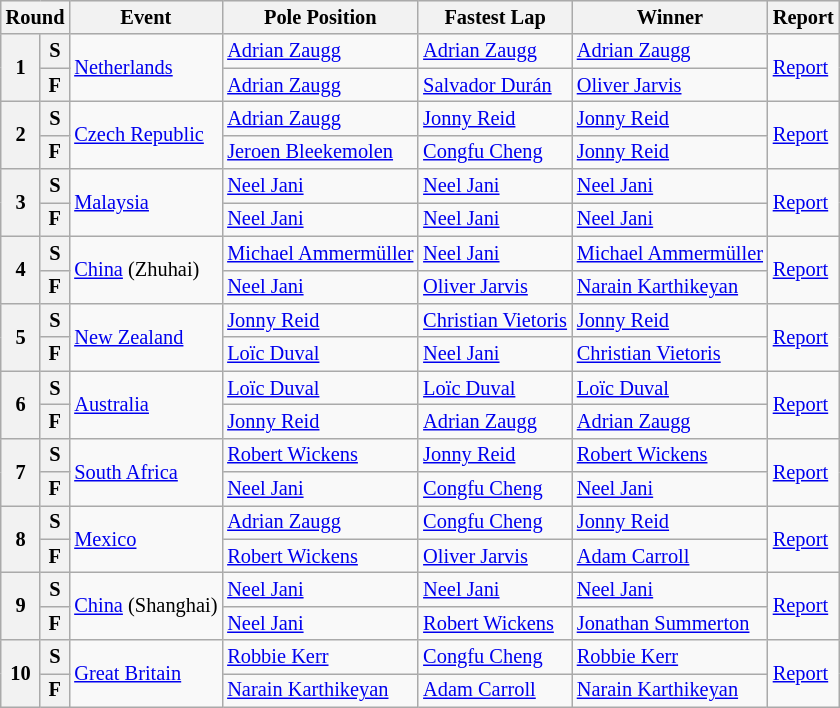<table class="wikitable" style="font-size: 85%">
<tr style="background:#efefef;">
<th colspan=2>Round</th>
<th>Event</th>
<th>Pole Position</th>
<th>Fastest Lap</th>
<th>Winner</th>
<th>Report</th>
</tr>
<tr>
<th rowspan=2>1</th>
<th>S</th>
<td rowspan=2> <a href='#'>Netherlands</a></td>
<td> <a href='#'>Adrian Zaugg</a></td>
<td> <a href='#'>Adrian Zaugg</a></td>
<td> <a href='#'>Adrian Zaugg</a></td>
<td rowspan=2><a href='#'>Report</a></td>
</tr>
<tr>
<th>F</th>
<td> <a href='#'>Adrian Zaugg</a></td>
<td> <a href='#'>Salvador Durán</a></td>
<td> <a href='#'>Oliver Jarvis</a></td>
</tr>
<tr>
<th rowspan=2>2</th>
<th>S</th>
<td rowspan=2> <a href='#'>Czech Republic</a></td>
<td> <a href='#'>Adrian Zaugg</a></td>
<td> <a href='#'>Jonny Reid</a></td>
<td> <a href='#'>Jonny Reid</a></td>
<td rowspan=2><a href='#'>Report</a></td>
</tr>
<tr>
<th>F</th>
<td> <a href='#'>Jeroen Bleekemolen</a></td>
<td> <a href='#'>Congfu Cheng</a></td>
<td> <a href='#'>Jonny Reid</a></td>
</tr>
<tr>
<th rowspan=2>3</th>
<th>S</th>
<td rowspan=2> <a href='#'>Malaysia</a></td>
<td> <a href='#'>Neel Jani</a></td>
<td> <a href='#'>Neel Jani</a></td>
<td> <a href='#'>Neel Jani</a></td>
<td rowspan=2><a href='#'>Report</a></td>
</tr>
<tr>
<th>F</th>
<td> <a href='#'>Neel Jani</a></td>
<td> <a href='#'>Neel Jani</a></td>
<td> <a href='#'>Neel Jani</a></td>
</tr>
<tr>
<th rowspan=2>4</th>
<th>S</th>
<td rowspan=2> <a href='#'>China</a> (Zhuhai)</td>
<td> <a href='#'>Michael Ammermüller</a></td>
<td> <a href='#'>Neel Jani</a></td>
<td> <a href='#'>Michael Ammermüller</a></td>
<td rowspan=2><a href='#'>Report</a></td>
</tr>
<tr>
<th>F</th>
<td> <a href='#'>Neel Jani</a></td>
<td> <a href='#'>Oliver Jarvis</a></td>
<td> <a href='#'>Narain Karthikeyan</a></td>
</tr>
<tr>
<th rowspan=2>5</th>
<th>S</th>
<td rowspan=2> <a href='#'>New Zealand</a></td>
<td> <a href='#'>Jonny Reid</a></td>
<td> <a href='#'>Christian Vietoris</a></td>
<td> <a href='#'>Jonny Reid</a></td>
<td rowspan=2><a href='#'>Report</a></td>
</tr>
<tr>
<th>F</th>
<td> <a href='#'>Loïc Duval</a></td>
<td> <a href='#'>Neel Jani</a></td>
<td> <a href='#'>Christian Vietoris</a></td>
</tr>
<tr>
<th rowspan=2>6</th>
<th>S</th>
<td rowspan=2> <a href='#'>Australia</a></td>
<td> <a href='#'>Loïc Duval</a></td>
<td> <a href='#'>Loïc Duval</a></td>
<td> <a href='#'>Loïc Duval</a></td>
<td rowspan=2><a href='#'>Report</a></td>
</tr>
<tr>
<th>F</th>
<td> <a href='#'>Jonny Reid</a></td>
<td> <a href='#'>Adrian Zaugg</a></td>
<td> <a href='#'>Adrian Zaugg</a></td>
</tr>
<tr>
<th rowspan=2>7</th>
<th>S</th>
<td rowspan=2> <a href='#'>South Africa</a></td>
<td> <a href='#'>Robert Wickens</a></td>
<td> <a href='#'>Jonny Reid</a></td>
<td> <a href='#'>Robert Wickens</a></td>
<td rowspan=2><a href='#'>Report</a></td>
</tr>
<tr>
<th>F</th>
<td> <a href='#'>Neel Jani</a></td>
<td> <a href='#'>Congfu Cheng</a></td>
<td> <a href='#'>Neel Jani</a></td>
</tr>
<tr>
<th rowspan=2>8</th>
<th>S</th>
<td rowspan=2> <a href='#'>Mexico</a></td>
<td> <a href='#'>Adrian Zaugg</a></td>
<td> <a href='#'>Congfu Cheng</a></td>
<td> <a href='#'>Jonny Reid</a></td>
<td rowspan=2><a href='#'>Report</a></td>
</tr>
<tr>
<th>F</th>
<td> <a href='#'>Robert Wickens</a></td>
<td> <a href='#'>Oliver Jarvis</a></td>
<td> <a href='#'>Adam Carroll</a></td>
</tr>
<tr>
<th rowspan=2>9</th>
<th>S</th>
<td rowspan=2> <a href='#'>China</a> (Shanghai)</td>
<td> <a href='#'>Neel Jani</a></td>
<td> <a href='#'>Neel Jani</a></td>
<td> <a href='#'>Neel Jani</a></td>
<td rowspan=2><a href='#'>Report</a></td>
</tr>
<tr>
<th>F</th>
<td> <a href='#'>Neel Jani</a></td>
<td> <a href='#'>Robert Wickens</a></td>
<td> <a href='#'>Jonathan Summerton</a></td>
</tr>
<tr>
<th rowspan=2>10</th>
<th>S</th>
<td rowspan=2> <a href='#'>Great Britain</a></td>
<td> <a href='#'>Robbie Kerr</a></td>
<td> <a href='#'>Congfu Cheng</a></td>
<td> <a href='#'>Robbie Kerr</a></td>
<td rowspan=2><a href='#'>Report</a></td>
</tr>
<tr>
<th>F</th>
<td> <a href='#'>Narain Karthikeyan</a></td>
<td> <a href='#'>Adam Carroll</a></td>
<td> <a href='#'>Narain Karthikeyan</a></td>
</tr>
</table>
